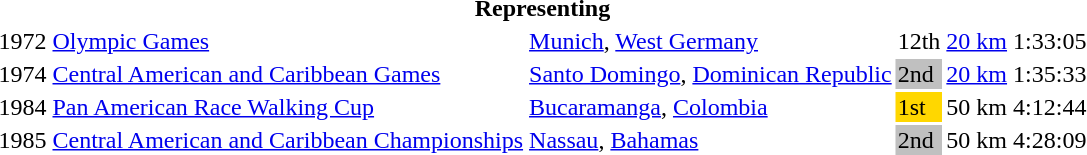<table>
<tr>
<th colspan="6">Representing </th>
</tr>
<tr>
<td>1972</td>
<td><a href='#'>Olympic Games</a></td>
<td><a href='#'>Munich</a>, <a href='#'>West Germany</a></td>
<td>12th</td>
<td><a href='#'>20 km</a></td>
<td>1:33:05</td>
</tr>
<tr>
<td>1974</td>
<td><a href='#'>Central American and Caribbean Games</a></td>
<td><a href='#'>Santo Domingo</a>, <a href='#'>Dominican Republic</a></td>
<td bgcolor="silver">2nd</td>
<td><a href='#'>20 km</a></td>
<td>1:35:33</td>
</tr>
<tr>
<td>1984</td>
<td><a href='#'>Pan American Race Walking Cup</a></td>
<td><a href='#'>Bucaramanga</a>, <a href='#'>Colombia</a></td>
<td bgcolor="gold">1st</td>
<td>50 km</td>
<td>4:12:44</td>
</tr>
<tr>
<td>1985</td>
<td><a href='#'>Central American and Caribbean Championships</a></td>
<td><a href='#'>Nassau</a>, <a href='#'>Bahamas</a></td>
<td bgcolor="silver">2nd</td>
<td>50 km</td>
<td>4:28:09</td>
</tr>
</table>
